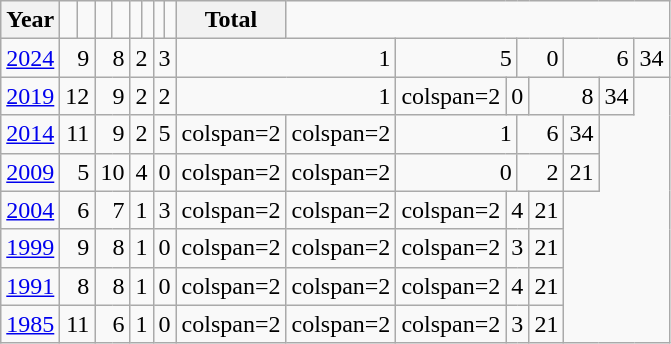<table class="wikitable" style="text-align:right; padding-left:1em">
<tr>
<th align="left">Year</th>
<td></td>
<td></td>
<td></td>
<td></td>
<td></td>
<td></td>
<td></td>
<td></td>
<th align="left">Total</th>
</tr>
<tr>
<td align=left><a href='#'>2024</a></td>
<td colspan=2>9</td>
<td colspan=2>8</td>
<td colspan=2>2</td>
<td colspan=2>3</td>
<td colspan=2>1</td>
<td colspan=2>5</td>
<td colspan=2>0</td>
<td colspan=2>6</td>
<td>34</td>
</tr>
<tr>
<td align=left><a href='#'>2019</a></td>
<td colspan=2>12</td>
<td colspan=2>9</td>
<td colspan=2>2</td>
<td colspan=2>2</td>
<td colspan=2>1</td>
<td>colspan=2 </td>
<td colspan=2>0</td>
<td colspan=2>8</td>
<td>34</td>
</tr>
<tr>
<td align=left><a href='#'>2014</a></td>
<td colspan=2>11</td>
<td colspan=2>9</td>
<td colspan=2>2</td>
<td colspan=2>5</td>
<td>colspan=2 </td>
<td>colspan=2 </td>
<td colspan=2>1</td>
<td colspan=2>6</td>
<td>34</td>
</tr>
<tr>
<td align=left><a href='#'>2009</a></td>
<td colspan=2>5</td>
<td colspan=2>10</td>
<td colspan=2>4</td>
<td colspan=2>0</td>
<td>colspan=2 </td>
<td>colspan=2 </td>
<td colspan=2>0</td>
<td colspan=2>2</td>
<td>21</td>
</tr>
<tr>
<td align=left><a href='#'>2004</a></td>
<td colspan=2>6</td>
<td colspan=2>7</td>
<td colspan=2>1</td>
<td colspan=2>3</td>
<td>colspan=2 </td>
<td>colspan=2 </td>
<td>colspan=2 </td>
<td colspan=2>4</td>
<td>21</td>
</tr>
<tr>
<td align=left><a href='#'>1999</a></td>
<td colspan=2>9</td>
<td colspan=2>8</td>
<td colspan=2>1</td>
<td colspan=2>0</td>
<td>colspan=2 </td>
<td>colspan=2 </td>
<td>colspan=2 </td>
<td colspan=2>3</td>
<td>21</td>
</tr>
<tr>
<td align=left><a href='#'>1991</a></td>
<td colspan=2>8</td>
<td colspan=2>8</td>
<td colspan=2>1</td>
<td colspan=2>0</td>
<td>colspan=2 </td>
<td>colspan=2 </td>
<td>colspan=2 </td>
<td colspan=2>4</td>
<td>21</td>
</tr>
<tr>
<td align=left><a href='#'>1985</a></td>
<td colspan=2>11</td>
<td colspan=2>6</td>
<td colspan=2>1</td>
<td colspan=2>0</td>
<td>colspan=2 </td>
<td>colspan=2 </td>
<td>colspan=2 </td>
<td colspan=2>3</td>
<td>21</td>
</tr>
</table>
